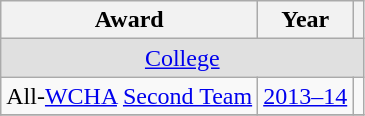<table class="wikitable">
<tr>
<th>Award</th>
<th>Year</th>
<th></th>
</tr>
<tr ALIGN="center" bgcolor="#e0e0e0">
<td colspan="3"><a href='#'>College</a></td>
</tr>
<tr>
<td>All-<a href='#'>WCHA</a> <a href='#'>Second Team</a></td>
<td><a href='#'>2013–14</a></td>
<td></td>
</tr>
<tr>
</tr>
</table>
